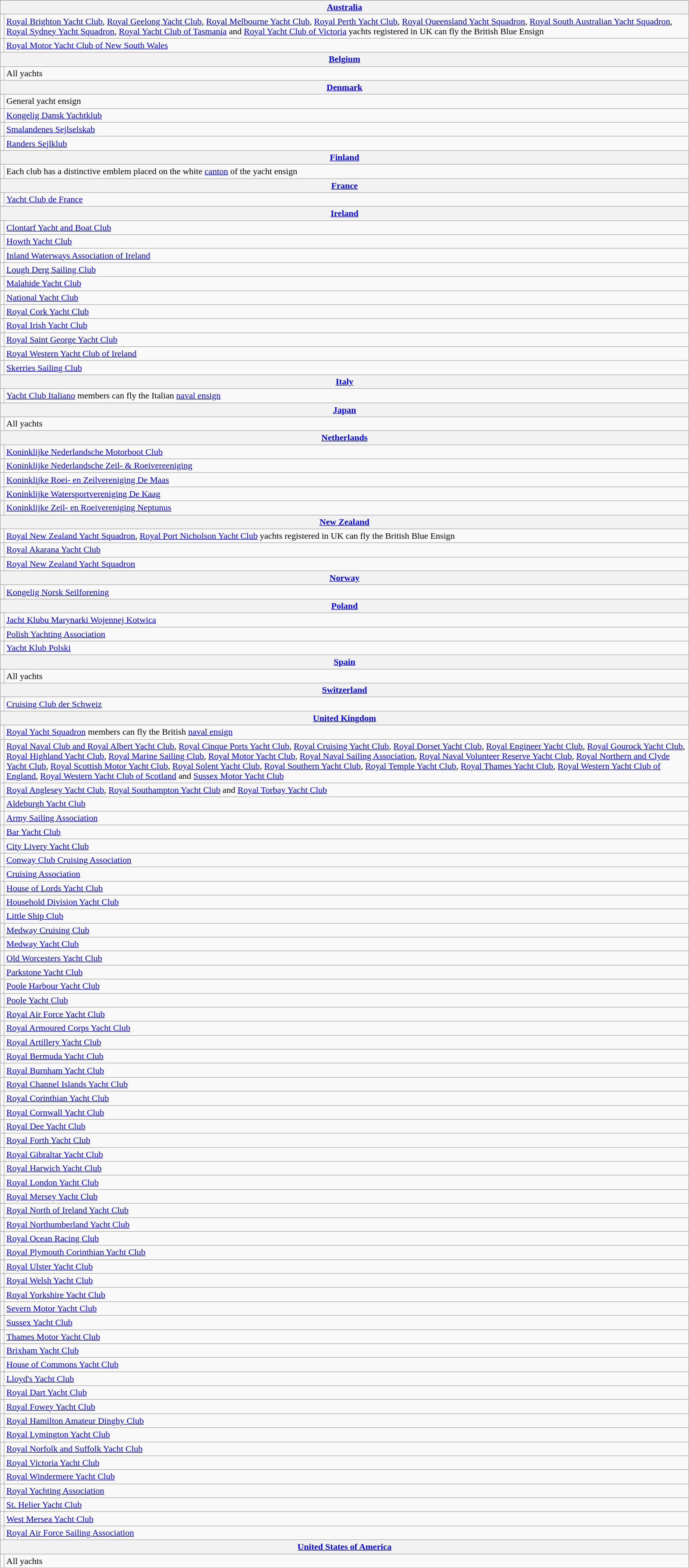<table class="wikitable">
<tr style="background:#efefef;">
</tr>
<tr>
<th colspan="2"><a href='#'>Australia</a></th>
</tr>
<tr>
<td></td>
<td><a href='#'>Royal Brighton Yacht Club</a>, <a href='#'>Royal Geelong Yacht Club</a>, <a href='#'>Royal Melbourne Yacht Club</a>, <a href='#'>Royal Perth Yacht Club</a>, <a href='#'>Royal Queensland Yacht Squadron</a>, <a href='#'>Royal South Australian Yacht Squadron</a>, <a href='#'>Royal Sydney Yacht Squadron</a>, <a href='#'>Royal Yacht Club of Tasmania</a> and <a href='#'>Royal Yacht Club of Victoria</a> yachts registered in UK can fly the British Blue Ensign</td>
</tr>
<tr>
<td></td>
<td><a href='#'>Royal Motor Yacht Club of New South Wales</a></td>
</tr>
<tr>
<th colspan="2"><a href='#'>Belgium</a></th>
</tr>
<tr>
<td></td>
<td>All yachts</td>
</tr>
<tr>
<th colspan="2"><a href='#'>Denmark</a></th>
</tr>
<tr>
<td></td>
<td>General yacht ensign</td>
</tr>
<tr>
<td></td>
<td><a href='#'>Kongelig Dansk Yachtklub</a></td>
</tr>
<tr>
<td></td>
<td><a href='#'>Smalandenes Sejlselskab</a></td>
</tr>
<tr>
<td></td>
<td><a href='#'>Randers Sejlklub</a></td>
</tr>
<tr>
<th colspan="2"><a href='#'>Finland</a></th>
</tr>
<tr>
<td></td>
<td>Each club has a distinctive emblem placed on the white <a href='#'>canton</a> of the yacht ensign</td>
</tr>
<tr>
<th colspan="2"><a href='#'>France</a></th>
</tr>
<tr>
<td></td>
<td><a href='#'>Yacht Club de France</a></td>
</tr>
<tr>
<th colspan="2"><a href='#'>Ireland</a></th>
</tr>
<tr>
<td></td>
<td><a href='#'>Clontarf Yacht and Boat Club</a></td>
</tr>
<tr>
<td></td>
<td><a href='#'>Howth Yacht Club</a></td>
</tr>
<tr>
<td></td>
<td><a href='#'>Inland Waterways Association of Ireland</a></td>
</tr>
<tr>
<td></td>
<td><a href='#'>Lough Derg Sailing Club</a></td>
</tr>
<tr>
<td></td>
<td><a href='#'>Malahide Yacht Club</a></td>
</tr>
<tr>
<td></td>
<td><a href='#'>National Yacht Club</a></td>
</tr>
<tr>
<td></td>
<td><a href='#'>Royal Cork Yacht Club</a></td>
</tr>
<tr>
<td></td>
<td><a href='#'>Royal Irish Yacht Club</a></td>
</tr>
<tr>
<td></td>
<td><a href='#'>Royal Saint George Yacht Club</a></td>
</tr>
<tr>
<td></td>
<td><a href='#'>Royal Western Yacht Club of Ireland</a></td>
</tr>
<tr>
<td></td>
<td><a href='#'>Skerries Sailing Club</a></td>
</tr>
<tr>
<th colspan="2"><a href='#'>Italy</a></th>
</tr>
<tr>
<td></td>
<td><a href='#'>Yacht Club Italiano</a> members can fly the Italian <a href='#'>naval ensign</a></td>
</tr>
<tr>
<th colspan="2"><a href='#'>Japan</a></th>
</tr>
<tr>
<td></td>
<td>All yachts</td>
</tr>
<tr>
<th colspan="2"><a href='#'>Netherlands</a></th>
</tr>
<tr>
<td></td>
<td><a href='#'>Koninklijke Nederlandsche Motorboot Club</a></td>
</tr>
<tr>
<td></td>
<td><a href='#'>Koninklijke Nederlandsche Zeil- & Roeivereeniging</a></td>
</tr>
<tr>
<td></td>
<td><a href='#'>Koninklijke Roei- en Zeilvereniging De Maas</a></td>
</tr>
<tr>
<td></td>
<td><a href='#'>Koninklijke Watersportvereniging De Kaag</a></td>
</tr>
<tr>
<td></td>
<td><a href='#'>Koninklijke Zeil- en Roeivereniging Neptunus</a></td>
</tr>
<tr>
<th colspan="2"><a href='#'>New Zealand</a></th>
</tr>
<tr>
<td></td>
<td><a href='#'>Royal New Zealand Yacht Squadron</a>, <a href='#'>Royal Port Nicholson Yacht Club</a> yachts registered in UK can fly the British Blue Ensign</td>
</tr>
<tr>
<td></td>
<td><a href='#'>Royal Akarana Yacht Club</a></td>
</tr>
<tr>
<td></td>
<td><a href='#'>Royal New Zealand Yacht Squadron</a></td>
</tr>
<tr>
<th colspan="2"><a href='#'>Norway</a></th>
</tr>
<tr>
<td></td>
<td><a href='#'>Kongelig Norsk Seilforening</a></td>
</tr>
<tr>
<th colspan="2"><a href='#'>Poland</a></th>
</tr>
<tr>
<td></td>
<td><a href='#'>Jacht Klubu Marynarki Wojennej Kotwica</a></td>
</tr>
<tr>
<td></td>
<td><a href='#'>Polish Yachting Association</a></td>
</tr>
<tr>
<td></td>
<td><a href='#'>Yacht Klub Polski</a></td>
</tr>
<tr>
<th colspan="2"><a href='#'>Spain</a></th>
</tr>
<tr>
<td></td>
<td>All yachts</td>
</tr>
<tr>
<th colspan="2"><a href='#'>Switzerland</a></th>
</tr>
<tr>
<td></td>
<td><a href='#'>Cruising Club der Schweiz</a></td>
</tr>
<tr>
<th colspan="2"><a href='#'>United Kingdom</a></th>
</tr>
<tr>
<td></td>
<td><a href='#'>Royal Yacht Squadron</a> members can fly the British <a href='#'>naval ensign</a></td>
</tr>
<tr>
<td></td>
<td><a href='#'>Royal Naval Club and Royal Albert Yacht Club</a>, <a href='#'>Royal Cinque Ports Yacht Club</a>, <a href='#'>Royal Cruising Yacht Club</a>, <a href='#'>Royal Dorset Yacht Club</a>, <a href='#'>Royal Engineer Yacht Club</a>, <a href='#'>Royal Gourock Yacht Club</a>, <a href='#'>Royal Highland Yacht Club</a>, <a href='#'>Royal Marine Sailing Club</a>, <a href='#'>Royal Motor Yacht Club</a>, <a href='#'>Royal Naval Sailing Association</a>, <a href='#'>Royal Naval Volunteer Reserve Yacht Club</a>, <a href='#'>Royal Northern and Clyde Yacht Club</a>, <a href='#'>Royal Scottish Motor Yacht Club</a>, <a href='#'>Royal Solent Yacht Club</a>, <a href='#'>Royal Southern Yacht Club</a>, <a href='#'>Royal Temple Yacht Club</a>, <a href='#'>Royal Thames Yacht Club</a>, <a href='#'>Royal Western Yacht Club of England</a>, <a href='#'>Royal Western Yacht Club of Scotland</a> and <a href='#'>Sussex Motor Yacht Club</a></td>
</tr>
<tr>
<td></td>
<td><a href='#'>Royal Anglesey Yacht Club</a>, <a href='#'>Royal Southampton Yacht Club</a> and <a href='#'>Royal Torbay Yacht Club</a></td>
</tr>
<tr>
<td></td>
<td><a href='#'>Aldeburgh Yacht Club</a></td>
</tr>
<tr>
<td></td>
<td><a href='#'>Army Sailing Association</a></td>
</tr>
<tr>
<td></td>
<td><a href='#'>Bar Yacht Club</a></td>
</tr>
<tr>
<td></td>
<td><a href='#'>City Livery Yacht Club</a></td>
</tr>
<tr>
<td></td>
<td><a href='#'>Conway Club Cruising Association</a></td>
</tr>
<tr>
<td></td>
<td><a href='#'>Cruising Association</a></td>
</tr>
<tr>
<td></td>
<td><a href='#'>House of Lords Yacht Club</a></td>
</tr>
<tr>
<td></td>
<td><a href='#'>Household Division Yacht Club </a></td>
</tr>
<tr>
<td></td>
<td><a href='#'>Little Ship Club</a></td>
</tr>
<tr>
<td></td>
<td><a href='#'>Medway Cruising Club</a></td>
</tr>
<tr>
<td></td>
<td><a href='#'>Medway Yacht Club</a></td>
</tr>
<tr>
<td></td>
<td><a href='#'>Old Worcesters Yacht Club</a></td>
</tr>
<tr>
<td></td>
<td><a href='#'>Parkstone Yacht Club</a></td>
</tr>
<tr>
<td></td>
<td><a href='#'>Poole Harbour Yacht Club </a></td>
</tr>
<tr>
<td></td>
<td><a href='#'>Poole Yacht Club</a></td>
</tr>
<tr>
<td></td>
<td><a href='#'>Royal Air Force Yacht Club</a></td>
</tr>
<tr>
<td></td>
<td><a href='#'>Royal Armoured Corps Yacht Club </a></td>
</tr>
<tr>
<td></td>
<td><a href='#'>Royal Artillery Yacht Club</a></td>
</tr>
<tr>
<td></td>
<td><a href='#'>Royal Bermuda Yacht Club</a></td>
</tr>
<tr>
<td></td>
<td><a href='#'>Royal Burnham Yacht Club</a></td>
</tr>
<tr>
<td></td>
<td><a href='#'>Royal Channel Islands Yacht Club</a></td>
</tr>
<tr>
<td></td>
<td><a href='#'>Royal Corinthian Yacht Club</a></td>
</tr>
<tr>
<td></td>
<td><a href='#'>Royal Cornwall Yacht Club</a></td>
</tr>
<tr>
<td></td>
<td><a href='#'>Royal Dee Yacht Club</a></td>
</tr>
<tr>
<td></td>
<td><a href='#'>Royal Forth Yacht Club</a></td>
</tr>
<tr>
<td></td>
<td><a href='#'>Royal Gibraltar Yacht Club</a></td>
</tr>
<tr>
<td></td>
<td><a href='#'>Royal Harwich Yacht Club</a></td>
</tr>
<tr>
<td></td>
<td><a href='#'>Royal London Yacht Club</a></td>
</tr>
<tr>
<td></td>
<td><a href='#'>Royal Mersey Yacht Club </a></td>
</tr>
<tr>
<td></td>
<td><a href='#'>Royal North of Ireland Yacht Club</a></td>
</tr>
<tr>
<td></td>
<td><a href='#'>Royal Northumberland Yacht Club</a></td>
</tr>
<tr>
<td></td>
<td><a href='#'>Royal Ocean Racing Club</a></td>
</tr>
<tr>
<td></td>
<td><a href='#'>Royal Plymouth Corinthian Yacht Club</a></td>
</tr>
<tr>
<td></td>
<td><a href='#'>Royal Ulster Yacht Club </a></td>
</tr>
<tr>
<td></td>
<td><a href='#'>Royal Welsh Yacht Club</a></td>
</tr>
<tr>
<td></td>
<td><a href='#'>Royal Yorkshire Yacht Club</a></td>
</tr>
<tr>
<td></td>
<td><a href='#'>Severn Motor Yacht Club</a></td>
</tr>
<tr>
<td></td>
<td><a href='#'>Sussex Yacht Club</a></td>
</tr>
<tr>
<td></td>
<td><a href='#'>Thames Motor Yacht Club</a></td>
</tr>
<tr>
<td></td>
<td><a href='#'>Brixham Yacht Club</a></td>
</tr>
<tr>
<td></td>
<td><a href='#'>House of Commons Yacht Club</a></td>
</tr>
<tr>
<td></td>
<td><a href='#'>Lloyd's Yacht Club</a></td>
</tr>
<tr>
<td></td>
<td><a href='#'>Royal Dart Yacht Club</a></td>
</tr>
<tr>
<td></td>
<td><a href='#'>Royal Fowey Yacht Club</a></td>
</tr>
<tr>
<td></td>
<td><a href='#'>Royal Hamilton Amateur Dinghy Club</a></td>
</tr>
<tr>
<td></td>
<td><a href='#'>Royal Lymington Yacht Club</a></td>
</tr>
<tr>
<td></td>
<td><a href='#'>Royal Norfolk and Suffolk Yacht Club</a></td>
</tr>
<tr>
<td></td>
<td><a href='#'>Royal Victoria Yacht Club</a></td>
</tr>
<tr>
<td></td>
<td><a href='#'>Royal Windermere Yacht Club</a></td>
</tr>
<tr>
<td></td>
<td><a href='#'>Royal Yachting Association</a></td>
</tr>
<tr>
<td></td>
<td><a href='#'>St. Helier Yacht Club</a></td>
</tr>
<tr>
<td></td>
<td><a href='#'>West Mersea Yacht Club</a></td>
</tr>
<tr>
<td></td>
<td><a href='#'>Royal Air Force Sailing Association</a></td>
</tr>
<tr>
<th colspan="2"><a href='#'>United States of America</a></th>
</tr>
<tr>
<td></td>
<td>All yachts</td>
</tr>
</table>
